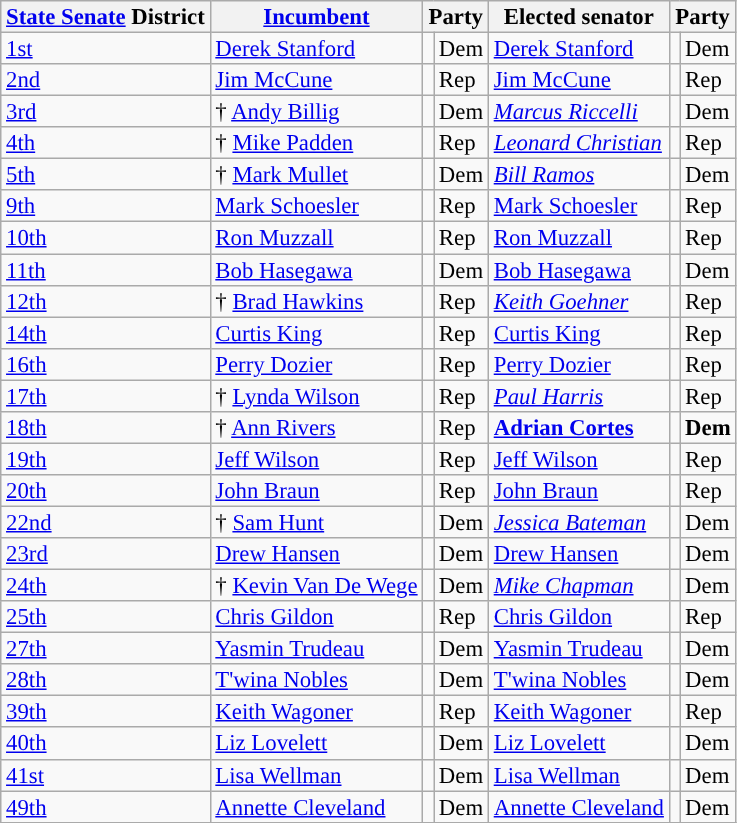<table class="sortable wikitable" style="font-size:95%;line-height:14px;">
<tr>
<th colspan="1" class="unsortable"><a href='#'>State Senate</a> District</th>
<th class="unsortable"><a href='#'>Incumbent</a></th>
<th colspan="2">Party</th>
<th class="unsortable">Elected senator</th>
<th colspan="2">Party</th>
</tr>
<tr>
<td><a href='#'>1st</a></td>
<td><a href='#'>Derek Stanford</a></td>
<td style="background:"></td>
<td>Dem</td>
<td><a href='#'>Derek Stanford</a></td>
<td style="background:"></td>
<td>Dem</td>
</tr>
<tr>
<td><a href='#'>2nd</a></td>
<td><a href='#'>Jim McCune</a></td>
<td style="background:"></td>
<td>Rep</td>
<td><a href='#'>Jim McCune</a></td>
<td style="background:"></td>
<td>Rep</td>
</tr>
<tr>
<td><a href='#'>3rd</a></td>
<td>† <a href='#'>Andy Billig</a></td>
<td style="background:"></td>
<td>Dem</td>
<td><em><a href='#'>Marcus Riccelli</a></em></td>
<td style="background:"></td>
<td>Dem</td>
</tr>
<tr>
<td><a href='#'>4th</a></td>
<td>† <a href='#'>Mike Padden</a></td>
<td style="background:"></td>
<td>Rep</td>
<td><em><a href='#'>Leonard Christian</a></em></td>
<td style="background:"></td>
<td>Rep</td>
</tr>
<tr>
<td><a href='#'>5th</a></td>
<td>† <a href='#'>Mark Mullet</a></td>
<td style="background:"></td>
<td>Dem</td>
<td><em><a href='#'>Bill Ramos</a></em></td>
<td style="background:"></td>
<td>Dem</td>
</tr>
<tr>
<td><a href='#'>9th</a></td>
<td><a href='#'>Mark Schoesler</a></td>
<td style="background:"></td>
<td>Rep</td>
<td><a href='#'>Mark Schoesler</a></td>
<td style="background:"></td>
<td>Rep</td>
</tr>
<tr>
<td><a href='#'>10th</a></td>
<td><a href='#'>Ron Muzzall</a></td>
<td style="background:"></td>
<td>Rep</td>
<td><a href='#'>Ron Muzzall</a></td>
<td style="background:"></td>
<td>Rep</td>
</tr>
<tr>
<td><a href='#'>11th</a></td>
<td><a href='#'>Bob Hasegawa</a></td>
<td style="background:"></td>
<td>Dem</td>
<td><a href='#'>Bob Hasegawa</a></td>
<td style="background:"></td>
<td>Dem</td>
</tr>
<tr>
<td><a href='#'>12th</a></td>
<td>† <a href='#'>Brad Hawkins</a></td>
<td style="background:"></td>
<td>Rep</td>
<td><em><a href='#'>Keith Goehner</a></em></td>
<td style="background:"></td>
<td>Rep</td>
</tr>
<tr>
<td><a href='#'>14th</a></td>
<td><a href='#'>Curtis King</a></td>
<td style="background:"></td>
<td>Rep</td>
<td><a href='#'>Curtis King</a></td>
<td style="background:"></td>
<td>Rep</td>
</tr>
<tr>
<td><a href='#'>16th</a></td>
<td><a href='#'>Perry Dozier</a></td>
<td style="background:"></td>
<td>Rep</td>
<td><a href='#'>Perry Dozier</a></td>
<td style="background:"></td>
<td>Rep</td>
</tr>
<tr>
<td><a href='#'>17th</a></td>
<td>† <a href='#'>Lynda Wilson</a></td>
<td style="background:"></td>
<td>Rep</td>
<td><em><a href='#'>Paul Harris</a></em></td>
<td style="background:"></td>
<td>Rep</td>
</tr>
<tr>
<td><a href='#'>18th</a></td>
<td>† <a href='#'>Ann Rivers</a></td>
<td style="background:"></td>
<td>Rep</td>
<td><strong><a href='#'>Adrian Cortes</a></strong></td>
<td style="background:"></td>
<td><strong>Dem</strong></td>
</tr>
<tr>
<td><a href='#'>19th</a></td>
<td><a href='#'>Jeff Wilson</a></td>
<td style="background:"></td>
<td>Rep</td>
<td><a href='#'>Jeff Wilson</a></td>
<td style="background:"></td>
<td>Rep</td>
</tr>
<tr>
<td><a href='#'>20th</a></td>
<td><a href='#'>John Braun</a></td>
<td style="background:"></td>
<td>Rep</td>
<td><a href='#'>John Braun</a></td>
<td style="background:"></td>
<td>Rep</td>
</tr>
<tr>
<td><a href='#'>22nd</a></td>
<td>† <a href='#'>Sam Hunt</a></td>
<td style="background:"></td>
<td>Dem</td>
<td><em><a href='#'>Jessica Bateman</a></em></td>
<td style="background:"></td>
<td>Dem</td>
</tr>
<tr>
<td><a href='#'>23rd</a></td>
<td><a href='#'>Drew Hansen</a></td>
<td style="background:"></td>
<td>Dem</td>
<td><a href='#'>Drew Hansen</a></td>
<td style="background:"></td>
<td>Dem</td>
</tr>
<tr>
<td><a href='#'>24th</a></td>
<td>† <a href='#'>Kevin Van De Wege</a></td>
<td style="background:"></td>
<td>Dem</td>
<td><em><a href='#'>Mike Chapman</a></em></td>
<td style="background:"></td>
<td>Dem</td>
</tr>
<tr>
<td><a href='#'>25th</a></td>
<td><a href='#'>Chris Gildon</a></td>
<td style="background:"></td>
<td>Rep</td>
<td><a href='#'>Chris Gildon</a></td>
<td style="background:"></td>
<td>Rep</td>
</tr>
<tr>
<td><a href='#'>27th</a></td>
<td><a href='#'>Yasmin Trudeau</a></td>
<td style="background:"></td>
<td>Dem</td>
<td><a href='#'>Yasmin Trudeau</a></td>
<td style="background:"></td>
<td>Dem</td>
</tr>
<tr>
<td><a href='#'>28th</a></td>
<td><a href='#'>T'wina Nobles</a></td>
<td style="background:"></td>
<td>Dem</td>
<td><a href='#'>T'wina Nobles</a></td>
<td style="background:"></td>
<td>Dem</td>
</tr>
<tr>
<td><a href='#'>39th</a></td>
<td><a href='#'>Keith Wagoner</a></td>
<td style="background:"></td>
<td>Rep</td>
<td><a href='#'>Keith Wagoner</a></td>
<td style="background:"></td>
<td>Rep</td>
</tr>
<tr>
<td><a href='#'>40th</a></td>
<td><a href='#'>Liz Lovelett</a></td>
<td style="background:"></td>
<td>Dem</td>
<td><a href='#'>Liz Lovelett</a></td>
<td style="background:"></td>
<td>Dem</td>
</tr>
<tr>
<td><a href='#'>41st</a></td>
<td><a href='#'>Lisa Wellman</a></td>
<td style="background:"></td>
<td>Dem</td>
<td><a href='#'>Lisa Wellman</a></td>
<td style="background:"></td>
<td>Dem</td>
</tr>
<tr>
<td><a href='#'>49th</a></td>
<td><a href='#'>Annette Cleveland</a></td>
<td style="background:"></td>
<td>Dem</td>
<td><a href='#'>Annette Cleveland</a></td>
<td style="background:"></td>
<td>Dem</td>
</tr>
<tr>
</tr>
</table>
